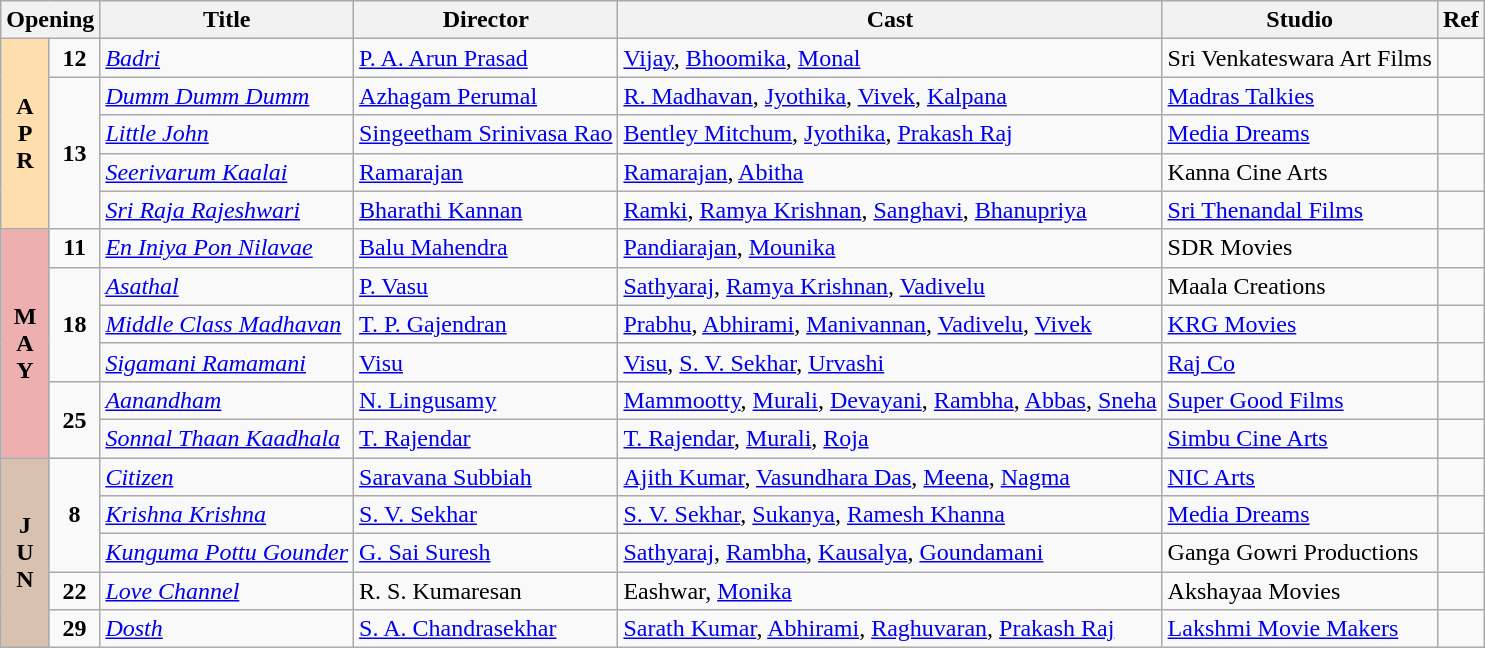<table class="wikitable">
<tr>
<th colspan="2">Opening</th>
<th>Title</th>
<th>Director</th>
<th>Cast</th>
<th>Studio</th>
<th>Ref</th>
</tr>
<tr April!>
<td rowspan="5" valign="center" align="center" style="background:#FFDEAD; textcolor:#000;"><strong>A<br>P<br>R</strong></td>
<td rowspan="1" align="center"><strong>12</strong></td>
<td><em><a href='#'>Badri</a></em></td>
<td><a href='#'>P. A. Arun Prasad</a></td>
<td><a href='#'>Vijay</a>, <a href='#'>Bhoomika</a>, <a href='#'>Monal</a></td>
<td>Sri Venkateswara Art Films</td>
<td></td>
</tr>
<tr>
<td rowspan="4" align="center"><strong>13</strong></td>
<td><em><a href='#'>Dumm Dumm Dumm</a></em></td>
<td><a href='#'>Azhagam Perumal</a></td>
<td><a href='#'>R. Madhavan</a>, <a href='#'>Jyothika</a>, <a href='#'>Vivek</a>, <a href='#'>Kalpana</a></td>
<td><a href='#'>Madras Talkies</a></td>
<td></td>
</tr>
<tr>
<td><em><a href='#'>Little John</a></em></td>
<td><a href='#'>Singeetham Srinivasa Rao</a></td>
<td><a href='#'>Bentley Mitchum</a>, <a href='#'>Jyothika</a>, <a href='#'>Prakash Raj</a></td>
<td><a href='#'>Media Dreams</a></td>
<td></td>
</tr>
<tr>
<td><em><a href='#'>Seerivarum Kaalai</a></em></td>
<td><a href='#'>Ramarajan</a></td>
<td><a href='#'>Ramarajan</a>, <a href='#'>Abitha</a></td>
<td>Kanna Cine Arts</td>
<td></td>
</tr>
<tr>
<td><em><a href='#'>Sri Raja Rajeshwari</a></em></td>
<td><a href='#'>Bharathi Kannan</a></td>
<td><a href='#'>Ramki</a>, <a href='#'>Ramya Krishnan</a>, <a href='#'>Sanghavi</a>, <a href='#'>Bhanupriya</a></td>
<td><a href='#'>Sri Thenandal Films</a></td>
<td></td>
</tr>
<tr May!>
<td rowspan="6" valign="center" align="center" style="background:#edafaf; textcolor:#000;"><strong>M<br>A<br>Y</strong></td>
<td rowspan="1" align="center"><strong>11</strong></td>
<td><em><a href='#'>En Iniya Pon Nilavae</a></em></td>
<td><a href='#'>Balu Mahendra</a></td>
<td><a href='#'>Pandiarajan</a>, <a href='#'>Mounika</a></td>
<td>SDR Movies</td>
<td></td>
</tr>
<tr>
<td rowspan="3" align="center"><strong>18</strong></td>
<td><em><a href='#'>Asathal</a></em></td>
<td><a href='#'>P. Vasu</a></td>
<td><a href='#'>Sathyaraj</a>, <a href='#'>Ramya Krishnan</a>, <a href='#'>Vadivelu</a></td>
<td>Maala Creations</td>
<td></td>
</tr>
<tr>
<td><em><a href='#'>Middle Class Madhavan</a></em></td>
<td><a href='#'>T. P. Gajendran</a></td>
<td><a href='#'>Prabhu</a>, <a href='#'>Abhirami</a>, <a href='#'>Manivannan</a>, <a href='#'>Vadivelu</a>, <a href='#'>Vivek</a></td>
<td><a href='#'>KRG Movies</a></td>
<td></td>
</tr>
<tr>
<td><em><a href='#'>Sigamani Ramamani</a></em></td>
<td><a href='#'>Visu</a></td>
<td><a href='#'>Visu</a>, <a href='#'>S. V. Sekhar</a>, <a href='#'>Urvashi</a></td>
<td><a href='#'>Raj Co</a></td>
<td></td>
</tr>
<tr>
<td rowspan="2" align="center"><strong>25</strong></td>
<td><em><a href='#'>Aanandham</a></em></td>
<td><a href='#'>N. Lingusamy</a></td>
<td><a href='#'>Mammootty</a>, <a href='#'>Murali</a>, <a href='#'>Devayani</a>, <a href='#'>Rambha</a>, <a href='#'>Abbas</a>, <a href='#'>Sneha</a></td>
<td><a href='#'>Super Good Films</a></td>
<td></td>
</tr>
<tr>
<td><em><a href='#'>Sonnal Thaan Kaadhala</a></em></td>
<td><a href='#'>T. Rajendar</a></td>
<td><a href='#'>T. Rajendar</a>, <a href='#'>Murali</a>, <a href='#'>Roja</a></td>
<td><a href='#'>Simbu Cine Arts</a></td>
<td></td>
</tr>
<tr June!>
<td rowspan="5" valign="center" align="center" style="background:#d9c1b0; textcolor:#000;"><strong>J<br>U<br>N</strong></td>
<td rowspan="3" align="center"><strong>8</strong></td>
<td><em><a href='#'>Citizen</a></em></td>
<td><a href='#'>Saravana Subbiah</a></td>
<td><a href='#'>Ajith Kumar</a>, <a href='#'>Vasundhara Das</a>, <a href='#'>Meena</a>, <a href='#'>Nagma</a></td>
<td><a href='#'>NIC Arts</a></td>
<td></td>
</tr>
<tr>
<td><em><a href='#'>Krishna Krishna</a></em></td>
<td><a href='#'>S. V. Sekhar</a></td>
<td><a href='#'>S. V. Sekhar</a>, <a href='#'>Sukanya</a>, <a href='#'>Ramesh Khanna</a></td>
<td><a href='#'>Media Dreams</a></td>
<td></td>
</tr>
<tr>
<td><em><a href='#'>Kunguma Pottu Gounder</a></em></td>
<td><a href='#'>G. Sai Suresh</a></td>
<td><a href='#'>Sathyaraj</a>, <a href='#'>Rambha</a>, <a href='#'>Kausalya</a>, <a href='#'>Goundamani</a></td>
<td>Ganga Gowri Productions</td>
<td></td>
</tr>
<tr>
<td rowspan="1" align="center"><strong>22</strong></td>
<td><em><a href='#'>Love Channel</a></em></td>
<td>R. S. Kumaresan</td>
<td>Eashwar, <a href='#'>Monika</a></td>
<td>Akshayaa Movies</td>
<td></td>
</tr>
<tr>
<td rowspan="1" align="center"><strong>29</strong></td>
<td><em><a href='#'>Dosth</a></em></td>
<td><a href='#'>S. A. Chandrasekhar</a></td>
<td><a href='#'>Sarath Kumar</a>, <a href='#'>Abhirami</a>, <a href='#'>Raghuvaran</a>, <a href='#'>Prakash Raj</a></td>
<td><a href='#'>Lakshmi Movie Makers</a></td>
<td></td>
</tr>
</table>
